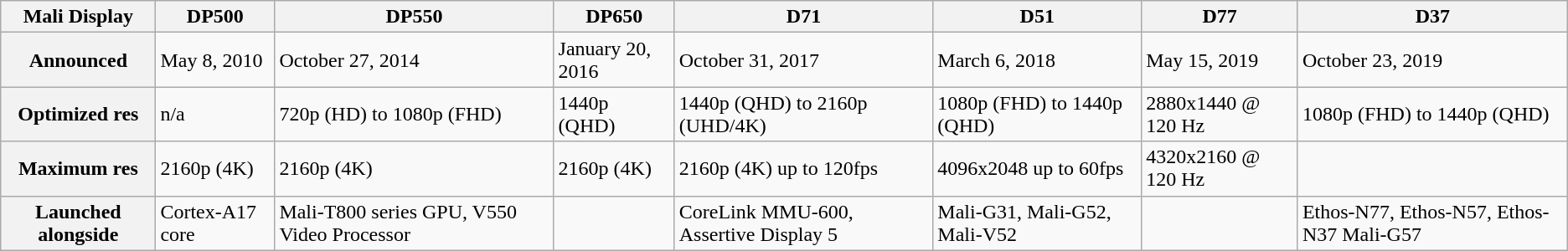<table class="wikitable sticky-header">
<tr>
<th>Mali Display</th>
<th>DP500</th>
<th>DP550</th>
<th>DP650</th>
<th>D71</th>
<th>D51</th>
<th>D77</th>
<th>D37</th>
</tr>
<tr>
<th>Announced</th>
<td>May 8, 2010</td>
<td>October 27, 2014</td>
<td>January 20, 2016</td>
<td>October 31, 2017</td>
<td>March 6, 2018</td>
<td>May 15, 2019</td>
<td>October 23, 2019</td>
</tr>
<tr>
<th>Optimized res</th>
<td>n/a</td>
<td>720p (HD) to 1080p (FHD)</td>
<td>1440p (QHD)</td>
<td>1440p (QHD) to 2160p (UHD/4K)</td>
<td>1080p (FHD) to 1440p (QHD)</td>
<td>2880x1440 @ 120 Hz</td>
<td>1080p (FHD) to 1440p (QHD)</td>
</tr>
<tr>
<th>Maximum res</th>
<td>2160p (4K)</td>
<td>2160p (4K)</td>
<td>2160p (4K)</td>
<td>2160p (4K) up to 120fps</td>
<td>4096x2048 up to 60fps</td>
<td>4320x2160 @ 120 Hz</td>
<td></td>
</tr>
<tr>
<th>Launched alongside</th>
<td>Cortex-A17 core</td>
<td>Mali-T800 series GPU, V550 Video Processor</td>
<td></td>
<td>CoreLink MMU-600, Assertive Display 5</td>
<td>Mali-G31, Mali-G52, Mali-V52</td>
<td></td>
<td>Ethos-N77, Ethos-N57, Ethos-N37 Mali-G57</td>
</tr>
</table>
